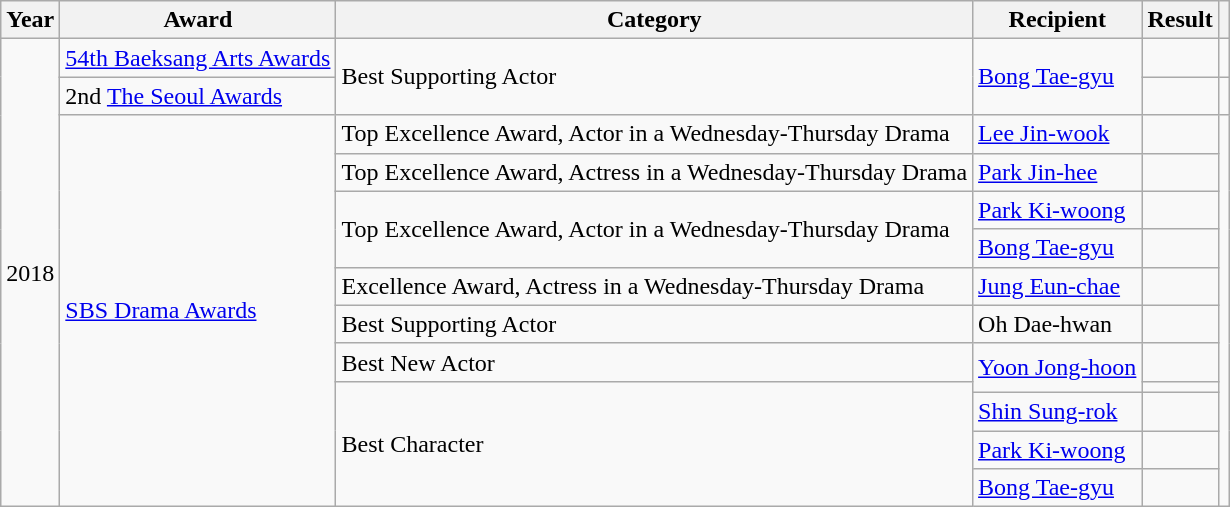<table class="wikitable">
<tr>
<th>Year</th>
<th>Award</th>
<th>Category</th>
<th>Recipient</th>
<th>Result</th>
<th></th>
</tr>
<tr>
<td rowspan=13>2018</td>
<td><a href='#'>54th Baeksang Arts Awards</a></td>
<td rowspan=2>Best Supporting Actor</td>
<td rowspan=2><a href='#'>Bong Tae-gyu</a></td>
<td></td>
<td></td>
</tr>
<tr>
<td>2nd <a href='#'>The Seoul Awards</a></td>
<td></td>
<td></td>
</tr>
<tr>
<td rowspan=11><a href='#'>SBS Drama Awards</a></td>
<td>Top Excellence Award, Actor in a Wednesday-Thursday Drama</td>
<td><a href='#'>Lee Jin-wook</a></td>
<td></td>
<td rowspan=11></td>
</tr>
<tr>
<td>Top Excellence Award, Actress in a Wednesday-Thursday Drama</td>
<td><a href='#'>Park Jin-hee</a></td>
<td></td>
</tr>
<tr>
<td rowspan=2>Top Excellence Award, Actor in a Wednesday-Thursday Drama</td>
<td><a href='#'>Park Ki-woong</a></td>
<td></td>
</tr>
<tr>
<td><a href='#'>Bong Tae-gyu</a></td>
<td></td>
</tr>
<tr>
<td>Excellence Award, Actress in a Wednesday-Thursday Drama</td>
<td><a href='#'>Jung Eun-chae</a></td>
<td></td>
</tr>
<tr>
<td>Best Supporting Actor</td>
<td>Oh Dae-hwan</td>
<td></td>
</tr>
<tr>
<td>Best New Actor</td>
<td rowspan=2><a href='#'>Yoon Jong-hoon</a></td>
<td></td>
</tr>
<tr>
<td rowspan=4>Best Character</td>
<td></td>
</tr>
<tr>
<td><a href='#'>Shin Sung-rok</a></td>
<td></td>
</tr>
<tr>
<td><a href='#'>Park Ki-woong</a></td>
<td></td>
</tr>
<tr>
<td><a href='#'>Bong Tae-gyu</a></td>
<td></td>
</tr>
</table>
